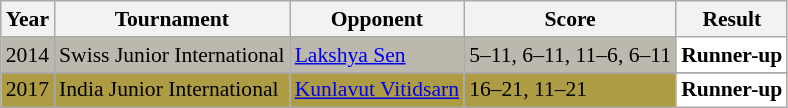<table class="sortable wikitable" style="font-size: 90%;">
<tr>
<th>Year</th>
<th>Tournament</th>
<th>Opponent</th>
<th>Score</th>
<th>Result</th>
</tr>
<tr style="background:#BDB8AD">
<td align="center">2014</td>
<td align="left">Swiss Junior International</td>
<td align="left"> <a href='#'>Lakshya Sen</a></td>
<td align="left">5–11, 6–11, 11–6, 6–11</td>
<td style="text-align:left; background:white"> <strong>Runner-up</strong></td>
</tr>
<tr>
</tr>
<tr style="background:#AE9C45">
<td align="center">2017</td>
<td align="left">India Junior International</td>
<td align="left"> <a href='#'>Kunlavut Vitidsarn</a></td>
<td align="left">16–21, 11–21</td>
<td style="text-align:left; background:white"> <strong>Runner-up</strong></td>
</tr>
</table>
